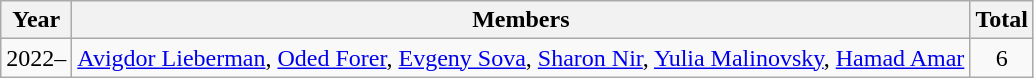<table class=wikitable>
<tr>
<th>Year</th>
<th>Members</th>
<th>Total</th>
</tr>
<tr>
<td>2022–</td>
<td><a href='#'>Avigdor Lieberman</a>, <a href='#'>Oded Forer</a>, <a href='#'>Evgeny Sova</a>, <a href='#'>Sharon Nir</a>, <a href='#'>Yulia Malinovsky</a>, <a href='#'>Hamad Amar</a></td>
<td align=center>6</td>
</tr>
</table>
